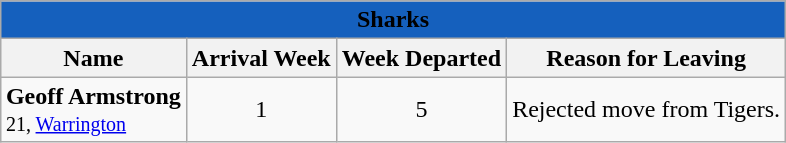<table class="wikitable" style="margin: 1em auto 1em auto">
<tr>
<td colspan="5" bgcolor="#1560BD" align="center"><span><strong>Sharks</strong></span></td>
</tr>
<tr>
<th>Name</th>
<th>Arrival Week</th>
<th>Week Departed</th>
<th>Reason for Leaving</th>
</tr>
<tr>
<td><strong>Geoff Armstrong</strong> <small><br>21, <a href='#'>Warrington</a></small></td>
<td align="center">1</td>
<td align="center">5</td>
<td>Rejected move from Tigers.</td>
</tr>
</table>
